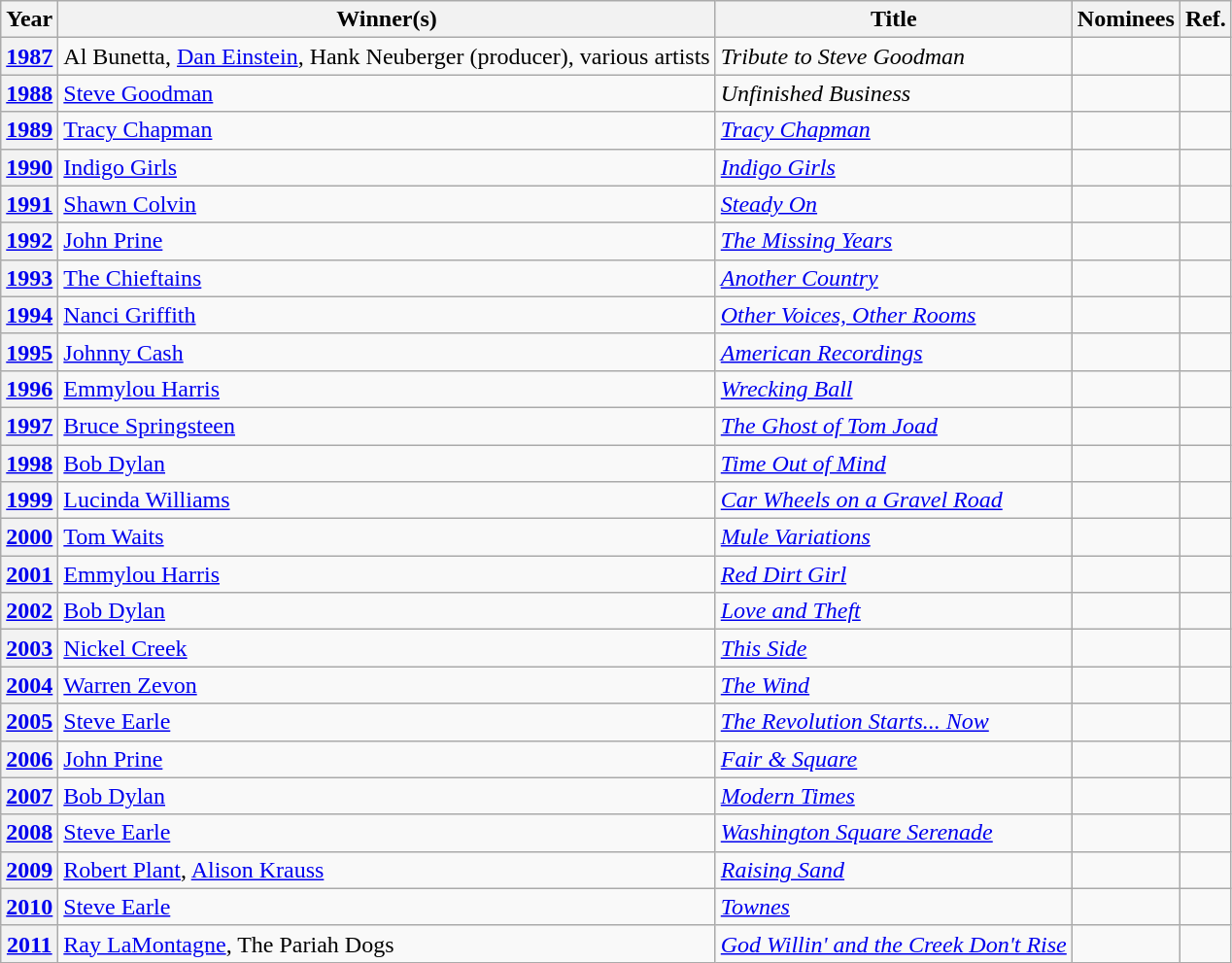<table class="wikitable sortable">
<tr>
<th scope="col">Year</th>
<th scope="col">Winner(s)</th>
<th scope="col">Title</th>
<th scope="col" class="unsortable">Nominees</th>
<th scope="col" class="unsortable">Ref.</th>
</tr>
<tr>
<th scope="row" align="center"><a href='#'>1987</a></th>
<td>Al Bunetta, <a href='#'>Dan Einstein</a>, Hank Neuberger (producer), various artists</td>
<td><em>Tribute to Steve Goodman</em></td>
<td></td>
<td align="center"></td>
</tr>
<tr>
<th scope="row" align="center"><a href='#'>1988</a></th>
<td><a href='#'>Steve Goodman</a></td>
<td><em>Unfinished Business</em></td>
<td></td>
<td align="center"></td>
</tr>
<tr>
<th scope="row" align="center"><a href='#'>1989</a></th>
<td><a href='#'>Tracy Chapman</a></td>
<td><em><a href='#'>Tracy Chapman</a></em></td>
<td></td>
<td align="center"></td>
</tr>
<tr>
<th scope="row" align="center"><a href='#'>1990</a></th>
<td><a href='#'>Indigo Girls</a></td>
<td><em><a href='#'>Indigo Girls</a></em></td>
<td></td>
<td align="center"></td>
</tr>
<tr>
<th scope="row" align="center"><a href='#'>1991</a></th>
<td><a href='#'>Shawn Colvin</a></td>
<td><em><a href='#'>Steady On</a></em></td>
<td></td>
<td align="center"></td>
</tr>
<tr>
<th scope="row" align="center"><a href='#'>1992</a></th>
<td><a href='#'>John Prine</a></td>
<td><em><a href='#'>The Missing Years</a></em></td>
<td></td>
<td align="center"></td>
</tr>
<tr>
<th scope="row" align="center"><a href='#'>1993</a></th>
<td><a href='#'>The Chieftains</a></td>
<td><em><a href='#'>Another Country</a></em></td>
<td></td>
<td align="center"></td>
</tr>
<tr>
<th scope="row" align="center"><a href='#'>1994</a></th>
<td><a href='#'>Nanci Griffith</a></td>
<td><em><a href='#'>Other Voices, Other Rooms</a></em></td>
<td></td>
<td align="center"></td>
</tr>
<tr>
<th scope="row" align="center"><a href='#'>1995</a></th>
<td><a href='#'>Johnny Cash</a></td>
<td><em><a href='#'>American Recordings</a></em></td>
<td></td>
<td align="center"></td>
</tr>
<tr>
<th scope="row" align="center"><a href='#'>1996</a></th>
<td><a href='#'>Emmylou Harris</a></td>
<td><em><a href='#'>Wrecking Ball</a></em></td>
<td></td>
<td align="center"></td>
</tr>
<tr>
<th scope="row" align="center"><a href='#'>1997</a></th>
<td><a href='#'>Bruce Springsteen</a></td>
<td><em><a href='#'>The Ghost of Tom Joad</a></em></td>
<td></td>
<td align="center"></td>
</tr>
<tr>
<th scope="row" align="center"><a href='#'>1998</a></th>
<td><a href='#'>Bob Dylan</a></td>
<td><em><a href='#'>Time Out of Mind</a></em></td>
<td></td>
<td align="center"></td>
</tr>
<tr>
<th scope="row" align="center"><a href='#'>1999</a></th>
<td><a href='#'>Lucinda Williams</a></td>
<td><em><a href='#'>Car Wheels on a Gravel Road</a></em></td>
<td></td>
<td align="center"></td>
</tr>
<tr>
<th scope="row" align="center"><a href='#'>2000</a></th>
<td><a href='#'>Tom Waits</a></td>
<td><em><a href='#'>Mule Variations</a></em></td>
<td></td>
<td align="center"></td>
</tr>
<tr>
<th scope="row" align="center"><a href='#'>2001</a></th>
<td><a href='#'>Emmylou Harris</a></td>
<td><em><a href='#'>Red Dirt Girl</a></em></td>
<td></td>
<td align="center"></td>
</tr>
<tr>
<th scope="row" align="center"><a href='#'>2002</a></th>
<td><a href='#'>Bob Dylan</a></td>
<td><em><a href='#'>Love and Theft</a></em></td>
<td></td>
<td align="center"></td>
</tr>
<tr>
<th scope="row" align="center"><a href='#'>2003</a></th>
<td><a href='#'>Nickel Creek</a></td>
<td><em><a href='#'>This Side</a></em></td>
<td></td>
<td align="center"></td>
</tr>
<tr>
<th scope="row" align="center"><a href='#'>2004</a></th>
<td><a href='#'>Warren Zevon</a></td>
<td><em><a href='#'>The Wind</a></em></td>
<td></td>
<td align="center"></td>
</tr>
<tr>
<th scope="row" align="center"><a href='#'>2005</a></th>
<td><a href='#'>Steve Earle</a></td>
<td><em><a href='#'>The Revolution Starts... Now</a></em></td>
<td></td>
<td align="center"></td>
</tr>
<tr>
<th scope="row" align="center"><a href='#'>2006</a></th>
<td><a href='#'>John Prine</a></td>
<td><em><a href='#'>Fair & Square</a></em></td>
<td></td>
<td align="center"></td>
</tr>
<tr>
<th scope="row" align="center"><a href='#'>2007</a></th>
<td><a href='#'>Bob Dylan</a></td>
<td><em><a href='#'>Modern Times</a></em></td>
<td></td>
<td align="center"></td>
</tr>
<tr>
<th scope="row" align="center"><a href='#'>2008</a></th>
<td><a href='#'>Steve Earle</a></td>
<td><em><a href='#'>Washington Square Serenade</a></em></td>
<td></td>
<td align="center"></td>
</tr>
<tr>
<th scope="row" align="center"><a href='#'>2009</a></th>
<td><a href='#'>Robert Plant</a>, <a href='#'>Alison Krauss</a></td>
<td><em><a href='#'>Raising Sand</a></em></td>
<td></td>
<td align="center"></td>
</tr>
<tr>
<th scope="row" align="center"><a href='#'>2010</a></th>
<td><a href='#'>Steve Earle</a></td>
<td><em><a href='#'>Townes</a></em></td>
<td></td>
<td align="center"></td>
</tr>
<tr>
<th scope="row" align="center"><a href='#'>2011</a></th>
<td><a href='#'>Ray LaMontagne</a>, The Pariah Dogs</td>
<td><em><a href='#'>God Willin' and the Creek Don't Rise</a></em></td>
<td></td>
<td align="center"></td>
</tr>
</table>
